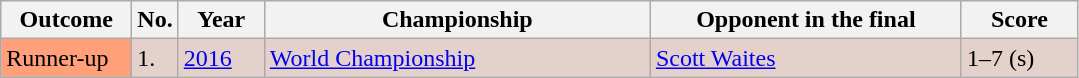<table class="sortable wikitable">
<tr>
<th style="width:80px;">Outcome</th>
<th style="width:20px;">No.</th>
<th style="width:50px;">Year</th>
<th style="width:250px;">Championship</th>
<th style="width:200px;">Opponent in the final</th>
<th style="width:70px;">Score</th>
</tr>
<tr style="background:#e5d1cb;">
<td style="background:#ffa07a;">Runner-up</td>
<td>1.</td>
<td><a href='#'>2016</a></td>
<td><a href='#'>World Championship</a></td>
<td> <a href='#'>Scott Waites</a></td>
<td>1–7 (s)</td>
</tr>
</table>
